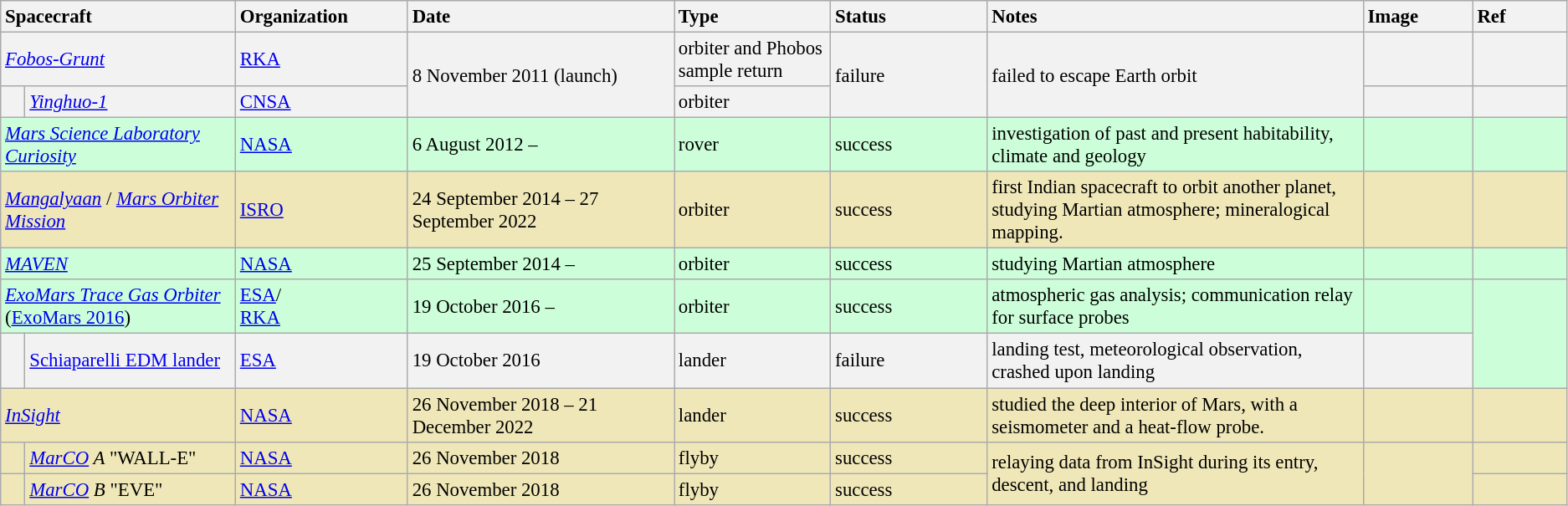<table class="wikitable sticky-header" style="font-size:95%;">
<tr>
<th colspan="2"  style="text-align:left; width:15%;">Spacecraft</th>
<th style="text-align:left; width:11%;">Organization</th>
<th style="text-align:left; width:17%;">Date</th>
<th style="text-align:left; width:10%;">Type</th>
<th style="text-align:left; width:10%;">Status</th>
<th style="text-align:left; width:24%;">Notes</th>
<th style="text-align:left; width:7%;">Image</th>
<th style="text-align:left; width:6%;">Ref</th>
</tr>
<tr style="background:#F2F2F2">
<td colspan="2"><em><a href='#'>Fobos-Grunt</a></em></td>
<td> <a href='#'>RKA</a></td>
<td rowspan="2">8 November 2011 (launch)</td>
<td>orbiter and Phobos sample return</td>
<td rowspan="2">failure</td>
<td rowspan="2">failed to escape Earth orbit</td>
<td></td>
<td></td>
</tr>
<tr style="background:#F2F2F2">
<td>   </td>
<td><em><a href='#'>Yinghuo-1</a></em></td>
<td> <a href='#'>CNSA</a></td>
<td>orbiter</td>
<td></td>
<td></td>
</tr>
<tr style="background:#CCFFD9">
<td colspan="2"><em><a href='#'>Mars Science Laboratory Curiosity</a></em></td>
<td> <a href='#'>NASA</a></td>
<td>6 August 2012 –</td>
<td>rover</td>
<td>success</td>
<td>investigation of past and present habitability, climate and geology</td>
<td></td>
<td> </td>
</tr>
<tr style="background:#EFE7B8">
<td colspan="2"><em><a href='#'>Mangalyaan</a></em> / <em><a href='#'>Mars Orbiter Mission</a></em></td>
<td> <a href='#'>ISRO</a></td>
<td>24 September 2014 – 27 September 2022</td>
<td>orbiter</td>
<td>success</td>
<td>first Indian spacecraft to orbit another planet, studying Martian atmosphere; mineralogical mapping.</td>
<td></td>
<td> </td>
</tr>
<tr style="background:#CCFFD9">
<td colspan="2"><em><a href='#'>MAVEN</a></em></td>
<td> <a href='#'>NASA</a></td>
<td>25 September 2014 –</td>
<td>orbiter</td>
<td>success</td>
<td>studying Martian atmosphere</td>
<td></td>
<td> </td>
</tr>
<tr style="background:#CCFFD9">
<td colspan="2"><em><a href='#'>ExoMars Trace Gas Orbiter</a></em> (<a href='#'>ExoMars 2016</a>)</td>
<td> <a href='#'>ESA</a>/<br>  <a href='#'>RKA</a></td>
<td>19 October 2016 –</td>
<td>orbiter</td>
<td>success</td>
<td>atmospheric gas analysis; communication relay for surface probes</td>
<td></td>
<td rowspan="2"> </td>
</tr>
<tr style="background:#F2F2F2">
<td>   </td>
<td><a href='#'>Schiaparelli EDM lander</a></td>
<td> <a href='#'>ESA</a></td>
<td>19 October 2016</td>
<td>lander</td>
<td>failure</td>
<td>landing test, meteorological observation, crashed upon landing</td>
<td></td>
</tr>
<tr style="background:#EFE7B8">
<td colspan="2"><em><a href='#'>InSight</a></em></td>
<td> <a href='#'>NASA</a></td>
<td>26 November 2018 – 21 December 2022</td>
<td>lander</td>
<td>success</td>
<td>studied the deep interior of Mars, with a seismometer and a heat-flow probe.</td>
<td></td>
<td> </td>
</tr>
<tr style="background:#EFE7B8">
<td></td>
<td><em><a href='#'>MarCO</a> A</em> "WALL-E"</td>
<td> <a href='#'>NASA</a></td>
<td>26 November 2018</td>
<td>flyby</td>
<td>success</td>
<td rowspan="2">relaying data from InSight during its entry, descent, and landing</td>
<td rowspan="2"></td>
<td></td>
</tr>
<tr style="background:#EFE7B8">
<td></td>
<td><em><a href='#'>MarCO</a> B</em> "EVE"</td>
<td> <a href='#'>NASA</a></td>
<td>26 November 2018</td>
<td>flyby</td>
<td>success</td>
<td></td>
</tr>
</table>
